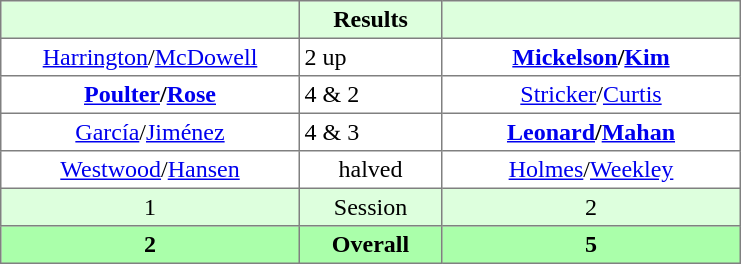<table border="1" cellpadding="3" style="border-collapse:collapse; text-align:center;">
<tr style="background:#dfd;">
<th style="width:12em;"></th>
<th style="width:5.5em;">Results</th>
<th style="width:12em;"></th>
</tr>
<tr>
<td><a href='#'>Harrington</a>/<a href='#'>McDowell</a></td>
<td align=left> 2 up</td>
<td><strong><a href='#'>Mickelson</a>/<a href='#'>Kim</a></strong></td>
</tr>
<tr>
<td><strong><a href='#'>Poulter</a>/<a href='#'>Rose</a></strong></td>
<td align=left> 4 & 2</td>
<td><a href='#'>Stricker</a>/<a href='#'>Curtis</a></td>
</tr>
<tr>
<td><a href='#'>García</a>/<a href='#'>Jiménez</a></td>
<td align=left> 4 & 3</td>
<td><strong><a href='#'>Leonard</a>/<a href='#'>Mahan</a></strong></td>
</tr>
<tr>
<td><a href='#'>Westwood</a>/<a href='#'>Hansen</a></td>
<td>halved</td>
<td><a href='#'>Holmes</a>/<a href='#'>Weekley</a></td>
</tr>
<tr style="background:#dfd;">
<td>1</td>
<td>Session</td>
<td>2</td>
</tr>
<tr style="background:#afa;">
<th>2</th>
<th>Overall</th>
<th>5</th>
</tr>
</table>
